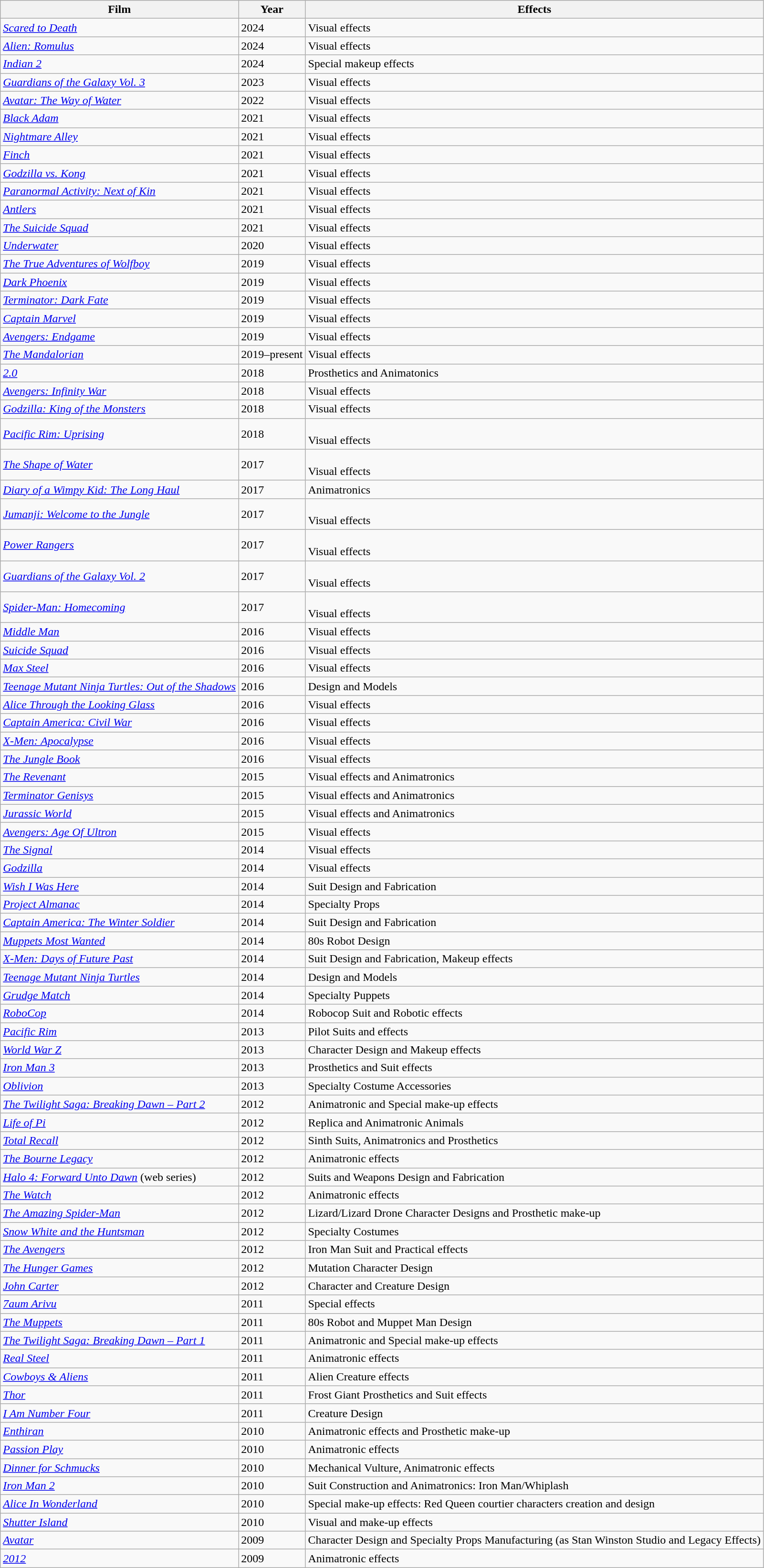<table class="wikitable sortable">
<tr>
<th>Film</th>
<th>Year</th>
<th>Effects</th>
</tr>
<tr>
<td><em><a href='#'>Scared to Death</a></em></td>
<td>2024</td>
<td>Visual effects</td>
</tr>
<tr>
<td><em><a href='#'>Alien: Romulus</a></em></td>
<td>2024</td>
<td>Visual effects</td>
</tr>
<tr>
<td><em><a href='#'>Indian 2</a></em></td>
<td>2024</td>
<td>Special makeup effects</td>
</tr>
<tr>
<td><em><a href='#'>Guardians of the Galaxy Vol. 3</a></em></td>
<td>2023</td>
<td>Visual effects</td>
</tr>
<tr>
<td><em><a href='#'>Avatar: The Way of Water</a></em></td>
<td>2022</td>
<td>Visual effects</td>
</tr>
<tr>
<td><em><a href='#'>Black Adam</a></em></td>
<td>2021</td>
<td>Visual effects</td>
</tr>
<tr>
<td><em><a href='#'>Nightmare Alley</a></em></td>
<td>2021</td>
<td>Visual effects</td>
</tr>
<tr>
<td><em><a href='#'>Finch</a></em></td>
<td>2021</td>
<td>Visual effects</td>
</tr>
<tr>
<td><em><a href='#'>Godzilla vs. Kong</a></em></td>
<td>2021</td>
<td>Visual effects</td>
</tr>
<tr>
<td><em><a href='#'>Paranormal Activity: Next of Kin</a></em></td>
<td>2021</td>
<td>Visual effects</td>
</tr>
<tr>
<td><em><a href='#'>Antlers</a></em></td>
<td>2021</td>
<td>Visual effects</td>
</tr>
<tr>
<td><em><a href='#'>The Suicide Squad</a></em></td>
<td>2021</td>
<td>Visual effects</td>
</tr>
<tr>
<td><em><a href='#'>Underwater</a></em></td>
<td>2020</td>
<td>Visual effects</td>
</tr>
<tr>
<td><em><a href='#'>The True Adventures of Wolfboy</a></em></td>
<td>2019</td>
<td>Visual effects</td>
</tr>
<tr>
<td><em><a href='#'>Dark Phoenix</a></em></td>
<td>2019</td>
<td>Visual effects</td>
</tr>
<tr>
<td><em><a href='#'>Terminator: Dark Fate</a></em></td>
<td>2019</td>
<td>Visual effects</td>
</tr>
<tr>
<td><em><a href='#'>Captain Marvel</a></em></td>
<td>2019</td>
<td>Visual effects</td>
</tr>
<tr>
<td><em><a href='#'>Avengers: Endgame</a></em></td>
<td>2019</td>
<td>Visual effects</td>
</tr>
<tr>
<td><em><a href='#'>The Mandalorian</a></em></td>
<td>2019–present</td>
<td>Visual effects</td>
</tr>
<tr>
<td><em><a href='#'>2.0</a></em></td>
<td>2018</td>
<td>Prosthetics and Animatonics</td>
</tr>
<tr>
<td><em><a href='#'>Avengers: Infinity War</a></em></td>
<td>2018</td>
<td>Visual effects</td>
</tr>
<tr>
<td><em><a href='#'>Godzilla: King of the Monsters</a></em></td>
<td>2018</td>
<td>Visual effects</td>
</tr>
<tr>
<td><em><a href='#'>Pacific Rim: Uprising</a></em></td>
<td>2018</td>
<td><br>Visual effects</td>
</tr>
<tr>
<td><em><a href='#'>The Shape of Water</a></em></td>
<td>2017</td>
<td><br>Visual effects</td>
</tr>
<tr>
<td><em><a href='#'>Diary of a Wimpy Kid: The Long Haul</a></em></td>
<td>2017</td>
<td>Animatronics</td>
</tr>
<tr>
<td><em><a href='#'>Jumanji: Welcome to the Jungle</a></em></td>
<td>2017</td>
<td><br>Visual effects</td>
</tr>
<tr>
<td><em><a href='#'>Power Rangers</a></em></td>
<td>2017</td>
<td><br>Visual effects</td>
</tr>
<tr>
<td><em><a href='#'>Guardians of the Galaxy Vol. 2</a></em></td>
<td>2017</td>
<td><br>Visual effects</td>
</tr>
<tr>
<td><em><a href='#'>Spider-Man: Homecoming</a></em></td>
<td>2017</td>
<td><br>Visual effects</td>
</tr>
<tr>
<td><em><a href='#'>Middle Man</a></em></td>
<td>2016</td>
<td>Visual effects</td>
</tr>
<tr>
<td><em><a href='#'>Suicide Squad</a></em></td>
<td>2016</td>
<td>Visual effects</td>
</tr>
<tr>
<td><em><a href='#'>Max Steel</a></em></td>
<td>2016</td>
<td>Visual effects</td>
</tr>
<tr>
<td><em><a href='#'>Teenage Mutant Ninja Turtles: Out of the Shadows</a></em></td>
<td>2016</td>
<td>Design and Models</td>
</tr>
<tr>
<td><em><a href='#'>Alice Through the Looking Glass</a></em></td>
<td>2016</td>
<td>Visual effects</td>
</tr>
<tr>
<td><em><a href='#'>Captain America: Civil War</a></em></td>
<td>2016</td>
<td>Visual effects</td>
</tr>
<tr>
<td><em><a href='#'>X-Men: Apocalypse</a></em></td>
<td>2016</td>
<td>Visual effects</td>
</tr>
<tr>
<td><em><a href='#'>The Jungle Book</a></em></td>
<td>2016</td>
<td>Visual effects</td>
</tr>
<tr>
<td><em><a href='#'>The Revenant</a></em></td>
<td>2015</td>
<td>Visual effects and Animatronics</td>
</tr>
<tr>
<td><em><a href='#'>Terminator Genisys</a></em></td>
<td>2015</td>
<td>Visual effects and Animatronics</td>
</tr>
<tr>
<td><em><a href='#'>Jurassic World</a></em></td>
<td>2015</td>
<td>Visual effects and Animatronics</td>
</tr>
<tr>
<td><em><a href='#'>Avengers: Age Of Ultron</a></em></td>
<td>2015</td>
<td>Visual effects</td>
</tr>
<tr>
<td><em><a href='#'>The Signal</a></em></td>
<td>2014</td>
<td>Visual effects</td>
</tr>
<tr>
<td><em><a href='#'>Godzilla</a></em></td>
<td>2014</td>
<td>Visual effects</td>
</tr>
<tr>
<td><em><a href='#'>Wish I Was Here</a></em></td>
<td>2014</td>
<td>Suit Design and Fabrication</td>
</tr>
<tr>
<td><em><a href='#'>Project Almanac</a></em></td>
<td>2014</td>
<td>Specialty Props</td>
</tr>
<tr>
<td><em><a href='#'>Captain America: The Winter Soldier</a></em></td>
<td>2014</td>
<td>Suit Design and Fabrication</td>
</tr>
<tr>
<td><em><a href='#'>Muppets Most Wanted</a></em></td>
<td>2014</td>
<td>80s Robot Design</td>
</tr>
<tr>
<td><em><a href='#'>X-Men: Days of Future Past</a></em></td>
<td>2014</td>
<td>Suit Design and Fabrication, Makeup effects</td>
</tr>
<tr>
<td><em><a href='#'>Teenage Mutant Ninja Turtles</a></em></td>
<td>2014</td>
<td>Design and Models</td>
</tr>
<tr>
<td><em><a href='#'>Grudge Match</a></em></td>
<td>2014</td>
<td>Specialty Puppets</td>
</tr>
<tr>
<td><em><a href='#'>RoboCop</a></em></td>
<td>2014</td>
<td>Robocop Suit and Robotic effects</td>
</tr>
<tr>
<td><em><a href='#'>Pacific Rim</a></em></td>
<td>2013</td>
<td>Pilot Suits and effects</td>
</tr>
<tr>
<td><em><a href='#'>World War Z</a></em></td>
<td>2013</td>
<td>Character Design and Makeup effects</td>
</tr>
<tr>
<td><em><a href='#'>Iron Man 3</a></em></td>
<td>2013</td>
<td>Prosthetics and Suit effects</td>
</tr>
<tr>
<td><em><a href='#'>Oblivion</a></em></td>
<td>2013</td>
<td>Specialty Costume Accessories</td>
</tr>
<tr>
<td><em><a href='#'>The Twilight Saga: Breaking Dawn – Part 2</a></em></td>
<td>2012</td>
<td>Animatronic and Special make-up effects</td>
</tr>
<tr>
<td><em><a href='#'>Life of Pi</a></em></td>
<td>2012</td>
<td>Replica and Animatronic Animals</td>
</tr>
<tr>
<td><em><a href='#'>Total Recall</a></em></td>
<td>2012</td>
<td>Sinth Suits, Animatronics and Prosthetics</td>
</tr>
<tr>
<td><em><a href='#'>The Bourne Legacy</a></em></td>
<td>2012</td>
<td>Animatronic effects</td>
</tr>
<tr>
<td><em><a href='#'>Halo 4: Forward Unto Dawn</a></em> (web series)</td>
<td>2012</td>
<td>Suits and Weapons Design and Fabrication</td>
</tr>
<tr>
<td><em><a href='#'>The Watch</a></em></td>
<td>2012</td>
<td>Animatronic effects</td>
</tr>
<tr>
<td><em><a href='#'>The Amazing Spider-Man</a></em></td>
<td>2012</td>
<td>Lizard/Lizard Drone Character Designs and Prosthetic make-up</td>
</tr>
<tr>
<td><em><a href='#'>Snow White and the Huntsman</a></em></td>
<td>2012</td>
<td>Specialty Costumes</td>
</tr>
<tr>
<td><em><a href='#'>The Avengers</a></em></td>
<td>2012</td>
<td>Iron Man Suit and Practical effects</td>
</tr>
<tr>
<td><em><a href='#'>The Hunger Games</a></em></td>
<td>2012</td>
<td>Mutation Character Design</td>
</tr>
<tr>
<td><em><a href='#'>John Carter</a></em></td>
<td>2012</td>
<td>Character and Creature Design</td>
</tr>
<tr>
<td><em><a href='#'>7aum Arivu</a></em></td>
<td>2011</td>
<td>Special effects</td>
</tr>
<tr>
<td><em><a href='#'>The Muppets</a></em></td>
<td>2011</td>
<td>80s Robot and Muppet Man Design</td>
</tr>
<tr>
<td><em><a href='#'>The Twilight Saga: Breaking Dawn – Part 1</a></em></td>
<td>2011</td>
<td>Animatronic and Special make-up effects</td>
</tr>
<tr>
<td><em><a href='#'>Real Steel</a></em></td>
<td>2011</td>
<td>Animatronic effects</td>
</tr>
<tr>
<td><em><a href='#'>Cowboys & Aliens</a></em></td>
<td>2011</td>
<td>Alien Creature effects</td>
</tr>
<tr>
<td><em><a href='#'>Thor</a></em></td>
<td>2011</td>
<td>Frost Giant Prosthetics and Suit effects</td>
</tr>
<tr>
<td><em><a href='#'>I Am Number Four</a></em></td>
<td>2011</td>
<td>Creature Design</td>
</tr>
<tr>
<td><em><a href='#'>Enthiran</a></em></td>
<td>2010</td>
<td>Animatronic effects and Prosthetic make-up</td>
</tr>
<tr>
<td><em><a href='#'>Passion Play</a></em></td>
<td>2010</td>
<td>Animatronic effects</td>
</tr>
<tr>
<td><em><a href='#'>Dinner for Schmucks</a></em></td>
<td>2010</td>
<td>Mechanical Vulture, Animatronic effects</td>
</tr>
<tr>
<td><em><a href='#'>Iron Man 2</a></em></td>
<td>2010</td>
<td>Suit Construction and Animatronics: Iron Man/Whiplash</td>
</tr>
<tr>
<td><em><a href='#'>Alice In Wonderland</a></em></td>
<td>2010</td>
<td>Special make-up effects: Red Queen courtier characters creation and design</td>
</tr>
<tr>
<td><em><a href='#'>Shutter Island</a></em></td>
<td>2010</td>
<td>Visual and make-up effects</td>
</tr>
<tr>
<td><em><a href='#'>Avatar</a></em></td>
<td>2009</td>
<td>Character Design and Specialty Props Manufacturing (as Stan Winston Studio and Legacy Effects)</td>
</tr>
<tr>
<td><em><a href='#'>2012</a></em></td>
<td>2009</td>
<td>Animatronic effects</td>
</tr>
</table>
